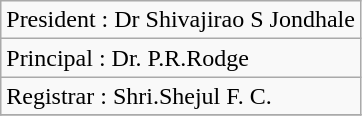<table class="wikitable">
<tr>
<td>President : Dr Shivajirao S Jondhale</td>
</tr>
<tr>
<td>Principal : Dr. P.R.Rodge</td>
</tr>
<tr>
<td>Registrar : Shri.Shejul F. C.</td>
</tr>
<tr>
</tr>
</table>
